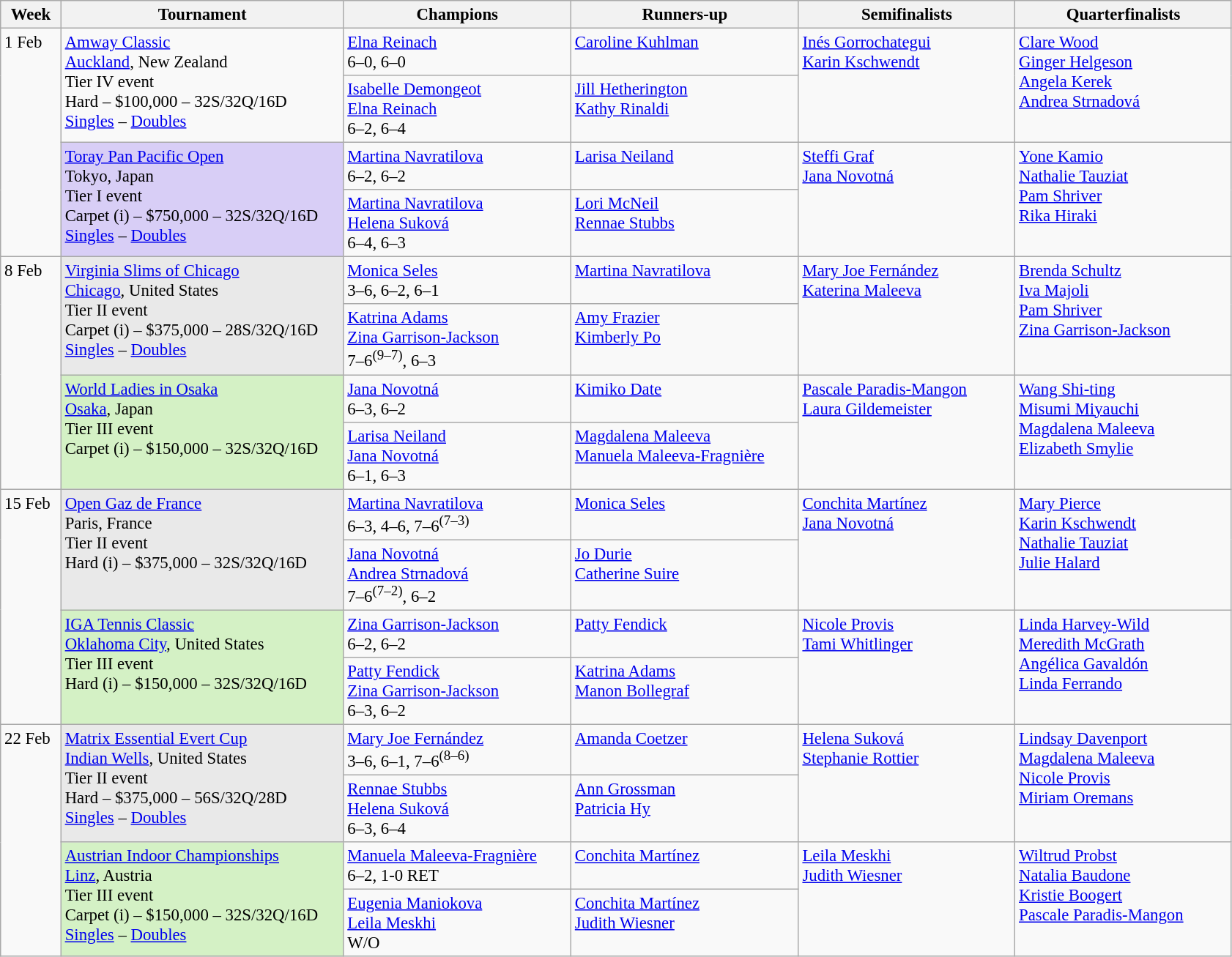<table class=wikitable style=font-size:95%>
<tr>
<th style="width:48px;">Week</th>
<th style="width:250px;">Tournament</th>
<th style="width:200px;">Champions</th>
<th style="width:200px;">Runners-up</th>
<th style="width:190px;">Semifinalists</th>
<th style="width:190px;">Quarterfinalists</th>
</tr>
<tr valign=top>
<td rowspan=4>1 Feb</td>
<td rowspan=2><a href='#'>Amway Classic</a> <br> <a href='#'>Auckland</a>, New Zealand <br> Tier IV event <br> Hard – $100,000 – 32S/32Q/16D<br><a href='#'>Singles</a> – <a href='#'>Doubles</a></td>
<td> <a href='#'>Elna Reinach</a><br>6–0, 6–0</td>
<td> <a href='#'>Caroline Kuhlman</a></td>
<td rowspan=2>  <a href='#'>Inés Gorrochategui</a><br> <a href='#'>Karin Kschwendt</a></td>
<td rowspan=2> <a href='#'>Clare Wood</a><br> <a href='#'>Ginger Helgeson</a><br> <a href='#'>Angela Kerek</a><br> <a href='#'>Andrea Strnadová</a></td>
</tr>
<tr valign=top>
<td> <a href='#'>Isabelle Demongeot</a> <br>  <a href='#'>Elna Reinach</a><br> 6–2, 6–4</td>
<td> <a href='#'>Jill Hetherington</a> <br>  <a href='#'>Kathy Rinaldi</a></td>
</tr>
<tr valign=top>
<td rowspan=2 style="background:#d8cef6;"><a href='#'>Toray Pan Pacific Open</a> <br> Tokyo, Japan <br> Tier I event <br> Carpet (i) – $750,000 – 32S/32Q/16D<br><a href='#'>Singles</a> – <a href='#'>Doubles</a></td>
<td> <a href='#'>Martina Navratilova</a><br>6–2, 6–2</td>
<td> <a href='#'>Larisa Neiland</a></td>
<td rowspan=2>  <a href='#'>Steffi Graf</a><br> <a href='#'>Jana Novotná</a></td>
<td rowspan=2> <a href='#'>Yone Kamio</a><br> <a href='#'>Nathalie Tauziat</a><br> <a href='#'>Pam Shriver</a><br> <a href='#'>Rika Hiraki</a></td>
</tr>
<tr valign=top>
<td> <a href='#'>Martina Navratilova</a> <br>  <a href='#'>Helena Suková</a><br> 6–4, 6–3</td>
<td> <a href='#'>Lori McNeil</a> <br>  <a href='#'>Rennae Stubbs</a></td>
</tr>
<tr valign=top>
<td rowspan=4>8 Feb</td>
<td rowspan=2 style="background:#e9e9e9;"><a href='#'>Virginia Slims of Chicago</a> <br> <a href='#'>Chicago</a>, United States <br> Tier II event <br> Carpet (i) – $375,000 – 28S/32Q/16D<br><a href='#'>Singles</a> – <a href='#'>Doubles</a></td>
<td> <a href='#'>Monica Seles</a><br>3–6, 6–2, 6–1</td>
<td> <a href='#'>Martina Navratilova</a></td>
<td rowspan=2>  <a href='#'>Mary Joe Fernández</a><br> <a href='#'>Katerina Maleeva</a></td>
<td rowspan=2> <a href='#'>Brenda Schultz</a><br> <a href='#'>Iva Majoli</a><br> <a href='#'>Pam Shriver</a><br> <a href='#'>Zina Garrison-Jackson</a></td>
</tr>
<tr valign=top>
<td> <a href='#'>Katrina Adams</a> <br>  <a href='#'>Zina Garrison-Jackson</a><br> 7–6<sup>(9–7)</sup>, 6–3</td>
<td> <a href='#'>Amy Frazier</a> <br>  <a href='#'>Kimberly Po</a></td>
</tr>
<tr valign=top>
<td rowspan=2 style="background:#d4f1c5;"><a href='#'>World Ladies in Osaka</a> <br> <a href='#'>Osaka</a>, Japan <br> Tier III event <br> Carpet (i) – $150,000 – 32S/32Q/16D</td>
<td> <a href='#'>Jana Novotná</a><br> 6–3, 6–2</td>
<td> <a href='#'>Kimiko Date</a></td>
<td rowspan=2>  <a href='#'>Pascale Paradis-Mangon</a><br> <a href='#'>Laura Gildemeister</a></td>
<td rowspan=2> <a href='#'>Wang Shi-ting</a><br> <a href='#'>Misumi Miyauchi</a><br> <a href='#'>Magdalena Maleeva</a><br> <a href='#'>Elizabeth Smylie</a></td>
</tr>
<tr valign=top>
<td> <a href='#'>Larisa Neiland</a> <br>  <a href='#'>Jana Novotná</a><br> 6–1, 6–3</td>
<td> <a href='#'>Magdalena Maleeva</a> <br>  <a href='#'>Manuela Maleeva-Fragnière</a></td>
</tr>
<tr valign=top>
<td rowspan=4>15 Feb</td>
<td rowspan=2 style="background:#e9e9e9;"><a href='#'>Open Gaz de France</a> <br> Paris, France <br> Tier II event <br> Hard (i) – $375,000 – 32S/32Q/16D</td>
<td> <a href='#'>Martina Navratilova</a><br> 6–3, 4–6, 7–6<sup>(7–3)</sup></td>
<td> <a href='#'>Monica Seles</a></td>
<td rowspan=2>  <a href='#'>Conchita Martínez</a><br> <a href='#'>Jana Novotná</a></td>
<td rowspan=2> <a href='#'>Mary Pierce</a><br> <a href='#'>Karin Kschwendt</a><br> <a href='#'>Nathalie Tauziat</a><br> <a href='#'>Julie Halard</a></td>
</tr>
<tr valign=top>
<td> <a href='#'>Jana Novotná</a> <br>  <a href='#'>Andrea Strnadová</a><br> 7–6<sup>(7–2)</sup>, 6–2</td>
<td> <a href='#'>Jo Durie</a> <br>  <a href='#'>Catherine Suire</a></td>
</tr>
<tr valign=top>
<td rowspan=2 style="background:#d4f1c5;"><a href='#'>IGA Tennis Classic</a> <br> <a href='#'>Oklahoma City</a>, United States <br> Tier III event <br> Hard (i) – $150,000 – 32S/32Q/16D</td>
<td> <a href='#'>Zina Garrison-Jackson</a><br> 6–2, 6–2</td>
<td> <a href='#'>Patty Fendick</a></td>
<td rowspan=2>  <a href='#'>Nicole Provis</a><br> <a href='#'>Tami Whitlinger</a></td>
<td rowspan=2> <a href='#'>Linda Harvey-Wild</a><br> <a href='#'>Meredith McGrath</a><br> <a href='#'>Angélica Gavaldón</a><br> <a href='#'>Linda Ferrando</a></td>
</tr>
<tr valign=top>
<td> <a href='#'>Patty Fendick</a> <br>  <a href='#'>Zina Garrison-Jackson</a><br> 6–3, 6–2</td>
<td> <a href='#'>Katrina Adams</a> <br>  <a href='#'>Manon Bollegraf</a></td>
</tr>
<tr valign=top>
<td rowspan=4>22 Feb</td>
<td rowspan=2 style="background:#e9e9e9;"><a href='#'>Matrix Essential Evert Cup</a> <br> <a href='#'>Indian Wells</a>, United States <br> Tier II event <br> Hard – $375,000 – 56S/32Q/28D<br><a href='#'>Singles</a> – <a href='#'>Doubles</a></td>
<td> <a href='#'>Mary Joe Fernández</a><br> 3–6, 6–1, 7–6<sup>(8–6)</sup></td>
<td> <a href='#'>Amanda Coetzer</a></td>
<td rowspan=2>  <a href='#'>Helena Suková</a><br> <a href='#'>Stephanie Rottier</a></td>
<td rowspan=2> <a href='#'>Lindsay Davenport</a><br> <a href='#'>Magdalena Maleeva</a><br> <a href='#'>Nicole Provis</a><br> <a href='#'>Miriam Oremans</a></td>
</tr>
<tr valign=top>
<td> <a href='#'>Rennae Stubbs</a> <br>  <a href='#'>Helena Suková</a><br> 6–3, 6–4</td>
<td> <a href='#'>Ann Grossman</a> <br>  <a href='#'>Patricia Hy</a></td>
</tr>
<tr valign=top>
<td rowspan=2 style="background:#d4f1c5;"><a href='#'>Austrian Indoor Championships</a> <br> <a href='#'>Linz</a>, Austria <br> Tier III event <br> Carpet (i) – $150,000 – 32S/32Q/16D<br><a href='#'>Singles</a> – <a href='#'>Doubles</a></td>
<td> <a href='#'>Manuela Maleeva-Fragnière</a><br> 6–2, 1-0 RET</td>
<td> <a href='#'>Conchita Martínez</a></td>
<td rowspan=2>  <a href='#'>Leila Meskhi</a><br> <a href='#'>Judith Wiesner</a></td>
<td rowspan=2> <a href='#'>Wiltrud Probst</a><br> <a href='#'>Natalia Baudone</a><br> <a href='#'>Kristie Boogert</a><br> <a href='#'>Pascale Paradis-Mangon</a></td>
</tr>
<tr valign=top>
<td> <a href='#'>Eugenia Maniokova</a> <br>  <a href='#'>Leila Meskhi</a><br> W/O</td>
<td> <a href='#'>Conchita Martínez</a> <br>  <a href='#'>Judith Wiesner</a></td>
</tr>
</table>
